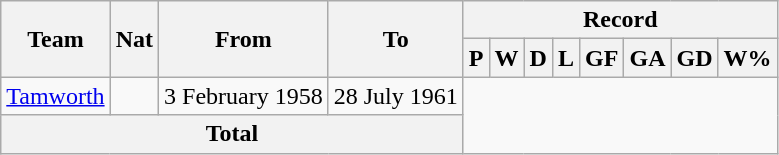<table class="wikitable" style="text-align: center">
<tr>
<th rowspan=2>Team</th>
<th rowspan=2>Nat</th>
<th rowspan=2>From</th>
<th rowspan=2>To</th>
<th colspan=8>Record</th>
</tr>
<tr>
<th>P</th>
<th>W</th>
<th>D</th>
<th>L</th>
<th>GF</th>
<th>GA</th>
<th>GD</th>
<th>W%</th>
</tr>
<tr>
<td align=left><a href='#'>Tamworth</a></td>
<td></td>
<td align=left>3 February 1958</td>
<td align=left>28 July 1961<br></td>
</tr>
<tr>
<th colspan=4>Total<br></th>
</tr>
</table>
